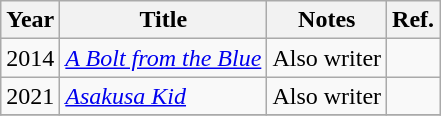<table class="wikitable">
<tr>
<th>Year</th>
<th>Title</th>
<th>Notes</th>
<th>Ref.</th>
</tr>
<tr>
<td>2014</td>
<td><em><a href='#'>A Bolt from the Blue</a></em></td>
<td>Also writer</td>
<td></td>
</tr>
<tr>
<td>2021</td>
<td><em><a href='#'>Asakusa Kid</a></em></td>
<td>Also writer</td>
<td></td>
</tr>
<tr>
</tr>
</table>
